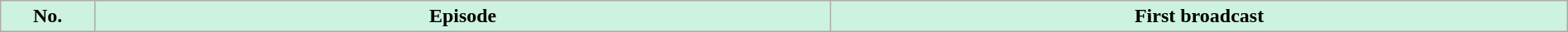<table class="wikitable plainrowheaders" style="width:100%; margin:auto; background:#fff;">
<tr>
<th style="background: #cef2e0; width:6%;">No.</th>
<th style="background: #cef2e0; width:47%;">Episode</th>
<th style="background: #cef2e0; width:47%;">First broadcast<br>



</th>
</tr>
</table>
